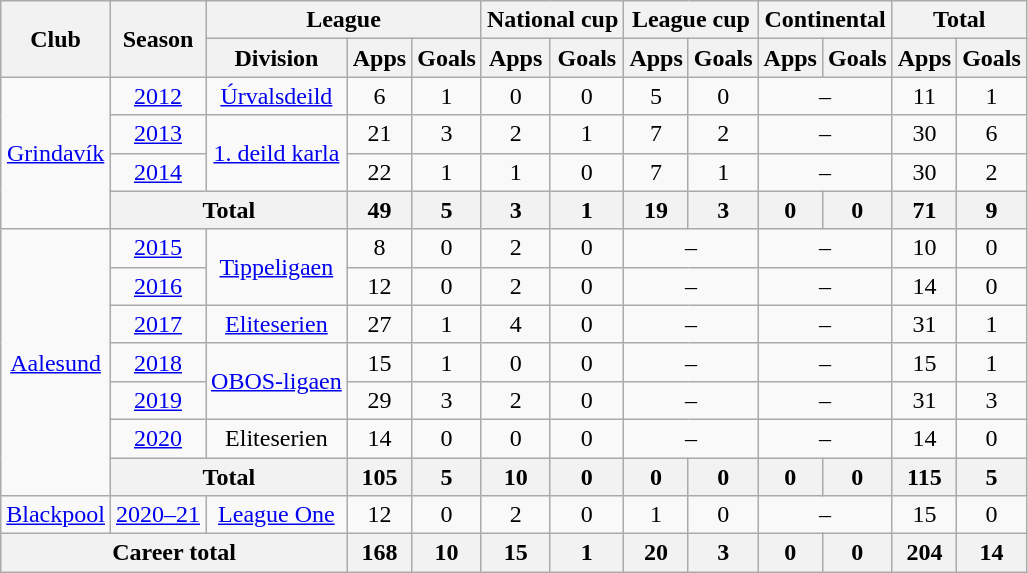<table class="wikitable" style="text-align:center">
<tr>
<th rowspan="2">Club</th>
<th rowspan="2">Season</th>
<th colspan="3">League</th>
<th colspan="2">National cup</th>
<th colspan="2">League cup</th>
<th colspan="2">Continental</th>
<th colspan="2">Total</th>
</tr>
<tr>
<th>Division</th>
<th>Apps</th>
<th>Goals</th>
<th>Apps</th>
<th>Goals</th>
<th>Apps</th>
<th>Goals</th>
<th>Apps</th>
<th>Goals</th>
<th>Apps</th>
<th>Goals</th>
</tr>
<tr>
<td rowspan="4"><a href='#'>Grindavík</a></td>
<td><a href='#'>2012</a></td>
<td><a href='#'>Úrvalsdeild</a></td>
<td>6</td>
<td>1</td>
<td>0</td>
<td>0</td>
<td>5</td>
<td>0</td>
<td colspan="2">–</td>
<td>11</td>
<td>1</td>
</tr>
<tr>
<td><a href='#'>2013</a></td>
<td rowspan="2"><a href='#'>1. deild karla</a></td>
<td>21</td>
<td>3</td>
<td>2</td>
<td>1</td>
<td>7</td>
<td>2</td>
<td colspan="2">–</td>
<td>30</td>
<td>6</td>
</tr>
<tr>
<td><a href='#'>2014</a></td>
<td>22</td>
<td>1</td>
<td>1</td>
<td>0</td>
<td>7</td>
<td>1</td>
<td colspan="2">–</td>
<td>30</td>
<td>2</td>
</tr>
<tr>
<th colspan="2">Total</th>
<th>49</th>
<th>5</th>
<th>3</th>
<th>1</th>
<th>19</th>
<th>3</th>
<th>0</th>
<th>0</th>
<th>71</th>
<th>9</th>
</tr>
<tr>
<td rowspan="7"><a href='#'>Aalesund</a></td>
<td><a href='#'>2015</a></td>
<td rowspan="2"><a href='#'>Tippeligaen</a></td>
<td>8</td>
<td>0</td>
<td>2</td>
<td>0</td>
<td colspan="2">–</td>
<td colspan="2">–</td>
<td>10</td>
<td>0</td>
</tr>
<tr>
<td><a href='#'>2016</a></td>
<td>12</td>
<td>0</td>
<td>2</td>
<td>0</td>
<td colspan="2">–</td>
<td colspan="2">–</td>
<td>14</td>
<td>0</td>
</tr>
<tr>
<td><a href='#'>2017</a></td>
<td><a href='#'>Eliteserien</a></td>
<td>27</td>
<td>1</td>
<td>4</td>
<td>0</td>
<td colspan="2">–</td>
<td colspan="2">–</td>
<td>31</td>
<td>1</td>
</tr>
<tr>
<td><a href='#'>2018</a></td>
<td rowspan="2"><a href='#'>OBOS-ligaen</a></td>
<td>15</td>
<td>1</td>
<td>0</td>
<td>0</td>
<td colspan="2">–</td>
<td colspan="2">–</td>
<td>15</td>
<td>1</td>
</tr>
<tr>
<td><a href='#'>2019</a></td>
<td>29</td>
<td>3</td>
<td>2</td>
<td>0</td>
<td colspan="2">–</td>
<td colspan="2">–</td>
<td>31</td>
<td>3</td>
</tr>
<tr>
<td><a href='#'>2020</a></td>
<td>Eliteserien</td>
<td>14</td>
<td>0</td>
<td>0</td>
<td>0</td>
<td colspan="2">–</td>
<td colspan="2">–</td>
<td>14</td>
<td>0</td>
</tr>
<tr>
<th colspan="2">Total</th>
<th>105</th>
<th>5</th>
<th>10</th>
<th>0</th>
<th>0</th>
<th>0</th>
<th>0</th>
<th>0</th>
<th>115</th>
<th>5</th>
</tr>
<tr>
<td><a href='#'>Blackpool</a></td>
<td><a href='#'>2020–21</a></td>
<td><a href='#'>League One</a></td>
<td>12</td>
<td>0</td>
<td>2</td>
<td>0</td>
<td>1</td>
<td>0</td>
<td colspan="2">–</td>
<td>15</td>
<td>0</td>
</tr>
<tr>
<th colspan="3">Career total</th>
<th>168</th>
<th>10</th>
<th>15</th>
<th>1</th>
<th>20</th>
<th>3</th>
<th>0</th>
<th>0</th>
<th>204</th>
<th>14</th>
</tr>
</table>
